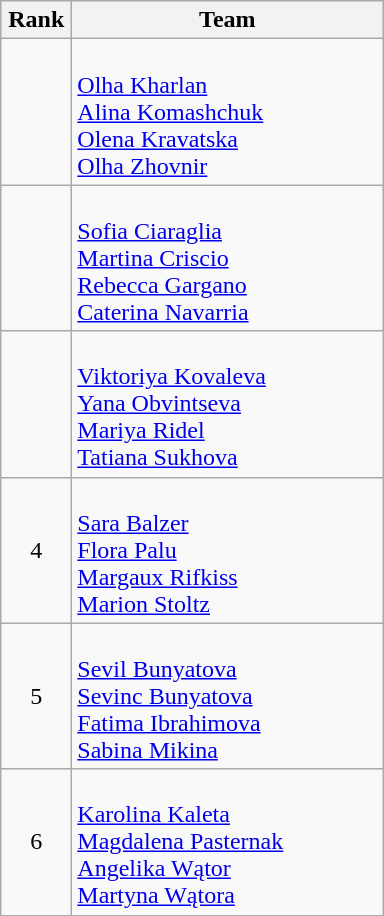<table class="wikitable" style="text-align: center;">
<tr>
<th width=40>Rank</th>
<th width=200>Team</th>
</tr>
<tr>
<td></td>
<td align=left><br><a href='#'>Olha Kharlan</a><br><a href='#'>Alina Komashchuk</a><br><a href='#'>Olena Kravatska</a><br><a href='#'>Olha Zhovnir</a></td>
</tr>
<tr>
<td></td>
<td align=left><br><a href='#'>Sofia Ciaraglia</a><br><a href='#'>Martina Criscio</a><br><a href='#'>Rebecca Gargano</a><br><a href='#'>Caterina Navarria</a></td>
</tr>
<tr>
<td></td>
<td align=left><br><a href='#'>Viktoriya Kovaleva</a><br><a href='#'>Yana Obvintseva</a><br><a href='#'>Mariya Ridel</a><br><a href='#'>Tatiana Sukhova</a></td>
</tr>
<tr>
<td>4</td>
<td align=left><br><a href='#'>Sara Balzer</a><br><a href='#'>Flora Palu</a><br><a href='#'>Margaux Rifkiss</a><br><a href='#'>Marion Stoltz</a></td>
</tr>
<tr>
<td>5</td>
<td align=left><br><a href='#'>Sevil Bunyatova</a><br><a href='#'>Sevinc Bunyatova</a><br><a href='#'>Fatima Ibrahimova</a><br><a href='#'>Sabina Mikina</a></td>
</tr>
<tr>
<td>6</td>
<td align=left><br><a href='#'>Karolina Kaleta</a><br><a href='#'>Magdalena Pasternak</a><br><a href='#'>Angelika Wątor</a><br><a href='#'>Martyna Wątora</a></td>
</tr>
</table>
